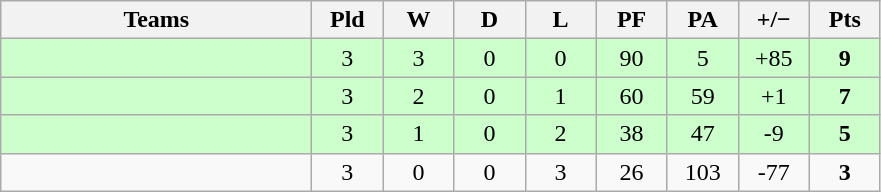<table class="wikitable" style="text-align: center;">
<tr>
<th width="200">Teams</th>
<th width="40">Pld</th>
<th width="40">W</th>
<th width="40">D</th>
<th width="40">L</th>
<th width="40">PF</th>
<th width="40">PA</th>
<th width="40">+/−</th>
<th width="40">Pts</th>
</tr>
<tr bgcolor=#ccffcc>
<td align=left></td>
<td>3</td>
<td>3</td>
<td>0</td>
<td>0</td>
<td>90</td>
<td>5</td>
<td>+85</td>
<td><strong>9</strong></td>
</tr>
<tr bgcolor=#ccffcc>
<td align=left></td>
<td>3</td>
<td>2</td>
<td>0</td>
<td>1</td>
<td>60</td>
<td>59</td>
<td>+1</td>
<td><strong>7</strong></td>
</tr>
<tr bgcolor=#ccffcc>
<td align=left></td>
<td>3</td>
<td>1</td>
<td>0</td>
<td>2</td>
<td>38</td>
<td>47</td>
<td>-9</td>
<td><strong>5</strong></td>
</tr>
<tr>
<td align=left></td>
<td>3</td>
<td>0</td>
<td>0</td>
<td>3</td>
<td>26</td>
<td>103</td>
<td>-77</td>
<td><strong>3</strong></td>
</tr>
</table>
